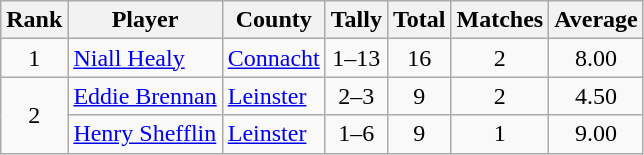<table class="wikitable">
<tr>
<th>Rank</th>
<th>Player</th>
<th>County</th>
<th>Tally</th>
<th>Total</th>
<th>Matches</th>
<th>Average</th>
</tr>
<tr>
<td rowspan=1 align=center>1</td>
<td><a href='#'>Niall Healy</a></td>
<td><a href='#'>Connacht</a></td>
<td align=center>1–13</td>
<td align=center>16</td>
<td align=center>2</td>
<td align=center>8.00</td>
</tr>
<tr>
<td rowspan=2 align=center>2</td>
<td><a href='#'>Eddie Brennan</a></td>
<td><a href='#'>Leinster</a></td>
<td align=center>2–3</td>
<td align=center>9</td>
<td align=center>2</td>
<td align=center>4.50</td>
</tr>
<tr>
<td><a href='#'>Henry Shefflin</a></td>
<td><a href='#'>Leinster</a></td>
<td align=center>1–6</td>
<td align=center>9</td>
<td align=center>1</td>
<td align=center>9.00</td>
</tr>
</table>
